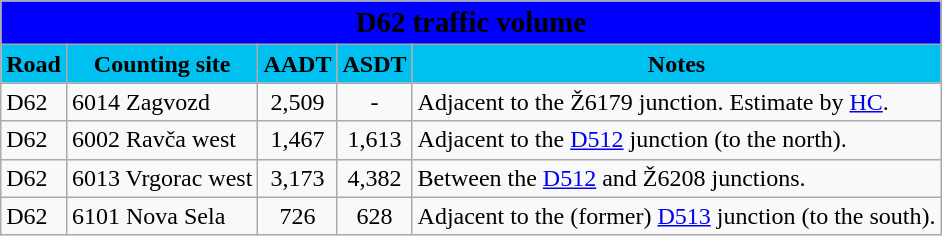<table class="wikitable">
<tr>
<td colspan=5 bgcolor=blue align=center style=margin-top:15><span><big><strong>D62 traffic volume</strong></big></span></td>
</tr>
<tr>
<td align=center bgcolor=00c0f0><strong>Road</strong></td>
<td align=center bgcolor=00c0f0><strong>Counting site</strong></td>
<td align=center bgcolor=00c0f0><strong>AADT</strong></td>
<td align=center bgcolor=00c0f0><strong>ASDT</strong></td>
<td align=center bgcolor=00c0f0><strong>Notes</strong></td>
</tr>
<tr>
<td> D62</td>
<td>6014 Zagvozd</td>
<td align=center>2,509</td>
<td align=center>-</td>
<td>Adjacent to the Ž6179 junction. Estimate by <a href='#'>HC</a>.</td>
</tr>
<tr>
<td> D62</td>
<td>6002 Ravča west</td>
<td align=center>1,467</td>
<td align=center>1,613</td>
<td>Adjacent to the <a href='#'>D512</a> junction (to the north).</td>
</tr>
<tr>
<td> D62</td>
<td>6013 Vrgorac west</td>
<td align=center>3,173</td>
<td align=center>4,382</td>
<td>Between the <a href='#'>D512</a> and Ž6208 junctions.</td>
</tr>
<tr>
<td> D62</td>
<td>6101 Nova Sela</td>
<td align=center>726</td>
<td align=center>628</td>
<td>Adjacent to the (former) <a href='#'>D513</a> junction (to the south).</td>
</tr>
</table>
